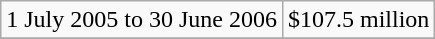<table class="wikitable">
<tr>
<td>1 July 2005 to 30 June 2006</td>
<td>$107.5 million</td>
</tr>
<tr>
</tr>
</table>
